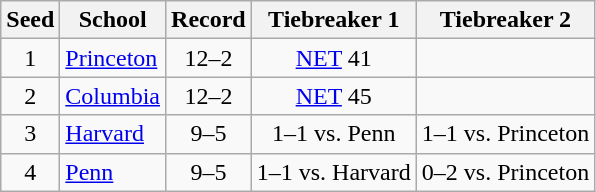<table class="wikitable" style="text-align:center">
<tr>
<th>Seed</th>
<th>School</th>
<th>Record</th>
<th>Tiebreaker 1</th>
<th>Tiebreaker 2</th>
</tr>
<tr>
<td>1</td>
<td align=left><a href='#'>Princeton</a></td>
<td>12–2</td>
<td><a href='#'>NET</a> 41</td>
<td></td>
</tr>
<tr>
<td>2</td>
<td align=left><a href='#'>Columbia</a></td>
<td>12–2</td>
<td><a href='#'>NET</a> 45</td>
<td></td>
</tr>
<tr>
<td>3</td>
<td align=left><a href='#'>Harvard</a></td>
<td>9–5</td>
<td>1–1 vs. Penn</td>
<td>1–1 vs. Princeton</td>
</tr>
<tr>
<td>4</td>
<td align=left><a href='#'>Penn</a></td>
<td>9–5</td>
<td>1–1 vs. Harvard</td>
<td>0–2 vs. Princeton</td>
</tr>
</table>
